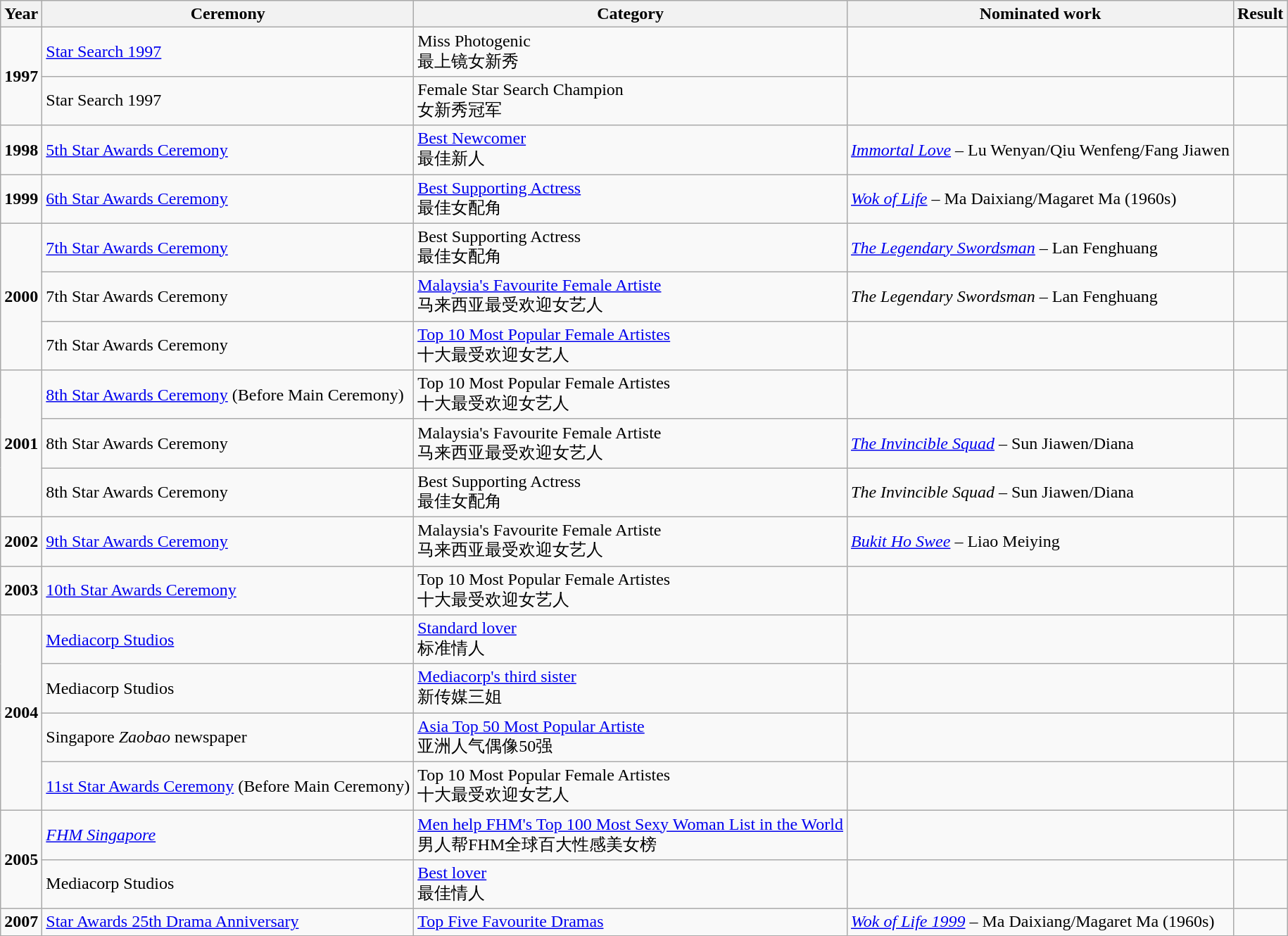<table class="wikitable sortable">
<tr>
<th>Year</th>
<th>Ceremony</th>
<th>Category</th>
<th>Nominated work</th>
<th>Result</th>
</tr>
<tr>
<td rowspan="2"><strong>1997</strong></td>
<td><a href='#'>Star Search 1997</a></td>
<td>Miss Photogenic<br>最上镜女新秀</td>
<td></td>
<td></td>
</tr>
<tr>
<td>Star Search 1997</td>
<td>Female Star Search Champion<br>女新秀冠军</td>
<td></td>
<td></td>
</tr>
<tr>
<td><strong>1998</strong></td>
<td><a href='#'>5th Star Awards Ceremony</a></td>
<td><a href='#'>Best Newcomer</a><br>最佳新人</td>
<td><em><a href='#'>Immortal Love</a></em> – Lu Wenyan/Qiu Wenfeng/Fang Jiawen</td>
<td></td>
</tr>
<tr>
<td><strong>1999</strong></td>
<td><a href='#'>6th Star Awards Ceremony</a></td>
<td><a href='#'>Best Supporting Actress</a><br>最佳女配角</td>
<td><em><a href='#'>Wok of Life</a></em> – Ma Daixiang/Magaret Ma (1960s)</td>
<td></td>
</tr>
<tr>
<td rowspan="3"><strong>2000</strong></td>
<td><a href='#'>7th Star Awards Ceremony</a></td>
<td>Best Supporting Actress<br>最佳女配角</td>
<td><em><a href='#'>The Legendary Swordsman</a></em> – Lan Fenghuang</td>
<td></td>
</tr>
<tr>
<td>7th Star Awards Ceremony</td>
<td><a href='#'>Malaysia's Favourite Female Artiste</a><br>马来西亚最受欢迎女艺人</td>
<td><em>The Legendary Swordsman</em> – Lan Fenghuang</td>
<td></td>
</tr>
<tr>
<td>7th Star Awards Ceremony</td>
<td><a href='#'>Top 10 Most Popular Female Artistes</a><br>十大最受欢迎女艺人</td>
<td></td>
<td></td>
</tr>
<tr>
<td rowspan="3"><strong>2001</strong></td>
<td><a href='#'>8th Star Awards Ceremony</a> (Before Main Ceremony)</td>
<td>Top 10 Most Popular Female Artistes<br>十大最受欢迎女艺人</td>
<td></td>
<td></td>
</tr>
<tr>
<td>8th Star Awards Ceremony</td>
<td>Malaysia's Favourite Female Artiste<br>马来西亚最受欢迎女艺人</td>
<td><em><a href='#'>The Invincible Squad</a></em> – Sun Jiawen/Diana</td>
<td></td>
</tr>
<tr>
<td>8th Star Awards Ceremony</td>
<td>Best Supporting Actress<br>最佳女配角</td>
<td><em>The Invincible Squad</em> – Sun Jiawen/Diana</td>
<td></td>
</tr>
<tr>
<td><strong>2002</strong></td>
<td><a href='#'>9th Star Awards Ceremony</a></td>
<td>Malaysia's Favourite Female Artiste<br>马来西亚最受欢迎女艺人</td>
<td><em><a href='#'>Bukit Ho Swee</a></em> – Liao Meiying</td>
<td></td>
</tr>
<tr>
<td><strong>2003</strong></td>
<td><a href='#'>10th Star Awards Ceremony</a></td>
<td>Top 10 Most Popular Female Artistes<br>十大最受欢迎女艺人</td>
<td></td>
<td></td>
</tr>
<tr>
<td rowspan="4"><strong>2004</strong></td>
<td><a href='#'>Mediacorp Studios</a></td>
<td><a href='#'>Standard lover</a><br>标准情人</td>
<td></td>
<td></td>
</tr>
<tr>
<td>Mediacorp Studios</td>
<td><a href='#'>Mediacorp's third sister</a><br>新传媒三姐</td>
<td></td>
<td></td>
</tr>
<tr>
<td>Singapore <em>Zaobao</em> newspaper</td>
<td><a href='#'>Asia Top 50 Most Popular Artiste</a><br>亚洲人气偶像50强</td>
<td></td>
<td></td>
</tr>
<tr>
<td><a href='#'>11st Star Awards Ceremony</a> (Before Main Ceremony)</td>
<td>Top 10 Most Popular Female Artistes<br>十大最受欢迎女艺人</td>
<td></td>
<td></td>
</tr>
<tr>
<td rowspan="2"><strong>2005</strong></td>
<td><em><a href='#'>FHM Singapore</a></em></td>
<td><a href='#'>Men help FHM's Top 100 Most Sexy Woman List in the World</a><br>男人帮FHM全球百大性感美女榜</td>
<td></td>
<td></td>
</tr>
<tr>
<td>Mediacorp Studios</td>
<td><a href='#'>Best lover</a><br>最佳情人</td>
<td></td>
<td></td>
</tr>
<tr>
<td><strong>2007</strong></td>
<td><a href='#'>Star Awards 25th Drama Anniversary</a></td>
<td><a href='#'>Top Five Favourite Dramas</a></td>
<td><em><a href='#'>Wok of Life 1999</a></em> – Ma Daixiang/Magaret Ma (1960s)</td>
<td></td>
</tr>
</table>
